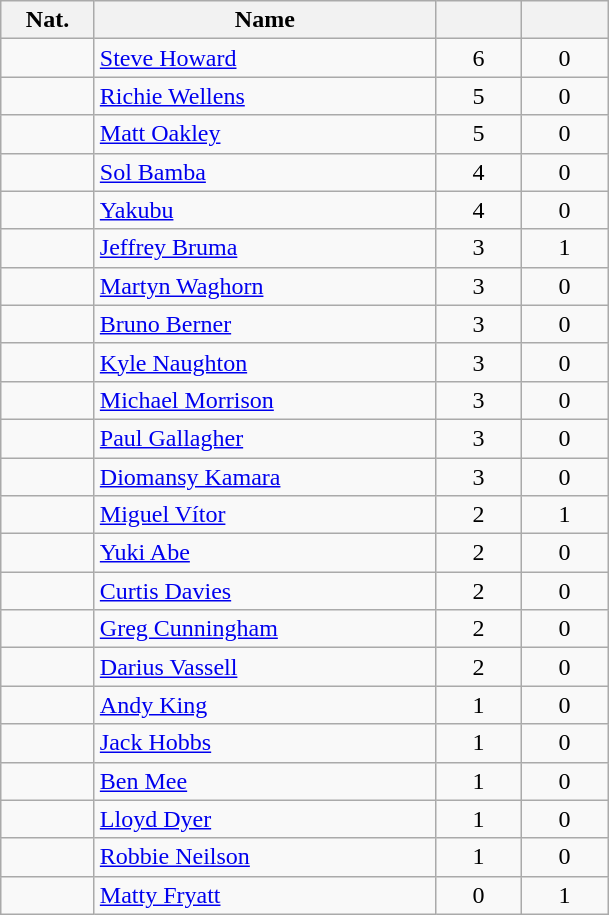<table class="wikitable sortable">
<tr>
<th width=55>Nat.</th>
<th width=220>Name</th>
<th width=50></th>
<th width=50></th>
</tr>
<tr>
<td align=center></td>
<td><a href='#'>Steve Howard</a></td>
<td align=center>6</td>
<td align=center>0</td>
</tr>
<tr>
<td align=center></td>
<td><a href='#'>Richie Wellens</a></td>
<td align=center>5</td>
<td align=center>0</td>
</tr>
<tr>
<td align=center></td>
<td><a href='#'>Matt Oakley</a></td>
<td align=center>5</td>
<td align=center>0</td>
</tr>
<tr>
<td align=center></td>
<td><a href='#'>Sol Bamba</a></td>
<td align=center>4</td>
<td align=center>0</td>
</tr>
<tr>
<td align=center></td>
<td><a href='#'>Yakubu</a></td>
<td align=center>4</td>
<td align=center>0</td>
</tr>
<tr>
<td align=center></td>
<td><a href='#'>Jeffrey Bruma</a></td>
<td align=center>3</td>
<td align=center>1</td>
</tr>
<tr>
<td align=center></td>
<td><a href='#'>Martyn Waghorn</a></td>
<td align=center>3</td>
<td align=center>0</td>
</tr>
<tr>
<td align=center></td>
<td><a href='#'>Bruno Berner</a></td>
<td align=center>3</td>
<td align=center>0</td>
</tr>
<tr>
<td align=center></td>
<td><a href='#'>Kyle Naughton</a></td>
<td align=center>3</td>
<td align=center>0</td>
</tr>
<tr>
<td align=center></td>
<td><a href='#'>Michael Morrison</a></td>
<td align=center>3</td>
<td align=center>0</td>
</tr>
<tr>
<td align=center></td>
<td><a href='#'>Paul Gallagher</a></td>
<td align=center>3</td>
<td align=center>0</td>
</tr>
<tr>
<td align=center></td>
<td><a href='#'>Diomansy Kamara</a></td>
<td align=center>3</td>
<td align=center>0</td>
</tr>
<tr>
<td align=center></td>
<td><a href='#'>Miguel Vítor</a></td>
<td align=center>2</td>
<td align=center>1</td>
</tr>
<tr>
<td align=center></td>
<td><a href='#'>Yuki Abe</a></td>
<td align=center>2</td>
<td align=center>0</td>
</tr>
<tr>
<td align=center></td>
<td><a href='#'>Curtis Davies</a></td>
<td align=center>2</td>
<td align=center>0</td>
</tr>
<tr>
<td align=center></td>
<td><a href='#'>Greg Cunningham</a></td>
<td align=center>2</td>
<td align=center>0</td>
</tr>
<tr>
<td align=center></td>
<td><a href='#'>Darius Vassell</a></td>
<td align=center>2</td>
<td align=center>0</td>
</tr>
<tr>
<td align=center></td>
<td><a href='#'>Andy King</a></td>
<td align=center>1</td>
<td align=center>0</td>
</tr>
<tr>
<td align=center></td>
<td><a href='#'>Jack Hobbs</a></td>
<td align=center>1</td>
<td align=center>0</td>
</tr>
<tr>
<td align=center></td>
<td><a href='#'>Ben Mee</a></td>
<td align=center>1</td>
<td align=center>0</td>
</tr>
<tr>
<td align=center></td>
<td><a href='#'>Lloyd Dyer</a></td>
<td align=center>1</td>
<td align=center>0</td>
</tr>
<tr>
<td align=center></td>
<td><a href='#'>Robbie Neilson</a></td>
<td align=center>1</td>
<td align=center>0</td>
</tr>
<tr>
<td align=center></td>
<td><a href='#'>Matty Fryatt</a></td>
<td align=center>0</td>
<td align=center>1</td>
</tr>
</table>
